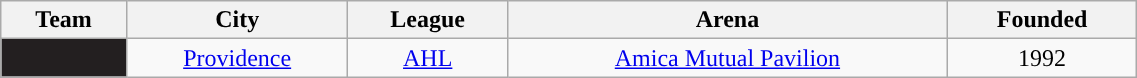<table class="wikitable sortable" width="60%">
<tr>
<th>Team</th>
<th>City</th>
<th>League</th>
<th>Arena</th>
<th>Founded</th>
</tr>
<tr align=center>
<td style="color:white; background:#231f20; "><strong><a href='#'></a></strong></td>
<td><a href='#'>Providence</a></td>
<td><a href='#'>AHL</a></td>
<td><a href='#'>Amica Mutual Pavilion</a></td>
<td>1992</td>
</tr>
</table>
